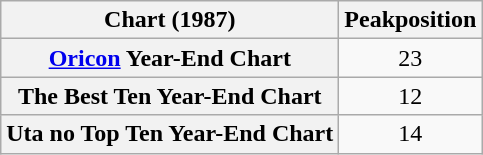<table class="wikitable plainrowheaders" style="text-align:center;">
<tr>
<th>Chart (1987)</th>
<th>Peakposition</th>
</tr>
<tr>
<th scope="row"><a href='#'>Oricon</a> Year-End Chart</th>
<td>23</td>
</tr>
<tr>
<th scope="row">The Best Ten Year-End Chart</th>
<td>12</td>
</tr>
<tr>
<th scope="row">Uta no Top Ten Year-End Chart</th>
<td>14</td>
</tr>
</table>
